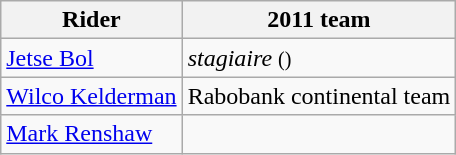<table class="wikitable">
<tr>
<th>Rider</th>
<th>2011 team</th>
</tr>
<tr>
<td><a href='#'>Jetse Bol</a></td>
<td><em>stagiaire</em> <small>()</small></td>
</tr>
<tr>
<td><a href='#'>Wilco Kelderman</a></td>
<td>Rabobank continental team</td>
</tr>
<tr>
<td><a href='#'>Mark Renshaw</a></td>
<td></td>
</tr>
</table>
